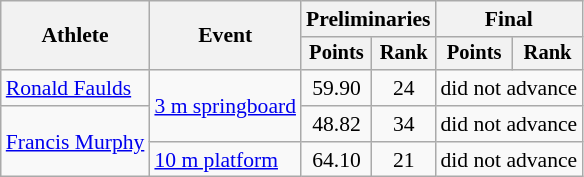<table class=wikitable style="font-size:90%">
<tr>
<th rowspan="2">Athlete</th>
<th rowspan="2">Event</th>
<th colspan="2">Preliminaries</th>
<th colspan="2">Final</th>
</tr>
<tr style="font-size:95%">
<th>Points</th>
<th>Rank</th>
<th>Points</th>
<th>Rank</th>
</tr>
<tr align=center>
<td align=left><a href='#'>Ronald Faulds</a></td>
<td align=left rowspan=2><a href='#'>3 m springboard</a></td>
<td>59.90</td>
<td>24</td>
<td colspan=2>did not advance</td>
</tr>
<tr align=center>
<td align=left rowspan=2><a href='#'>Francis Murphy</a></td>
<td>48.82</td>
<td>34</td>
<td colspan=2>did not advance</td>
</tr>
<tr align=center>
<td align=left><a href='#'>10 m platform</a></td>
<td>64.10</td>
<td>21</td>
<td colspan=2>did not advance</td>
</tr>
</table>
